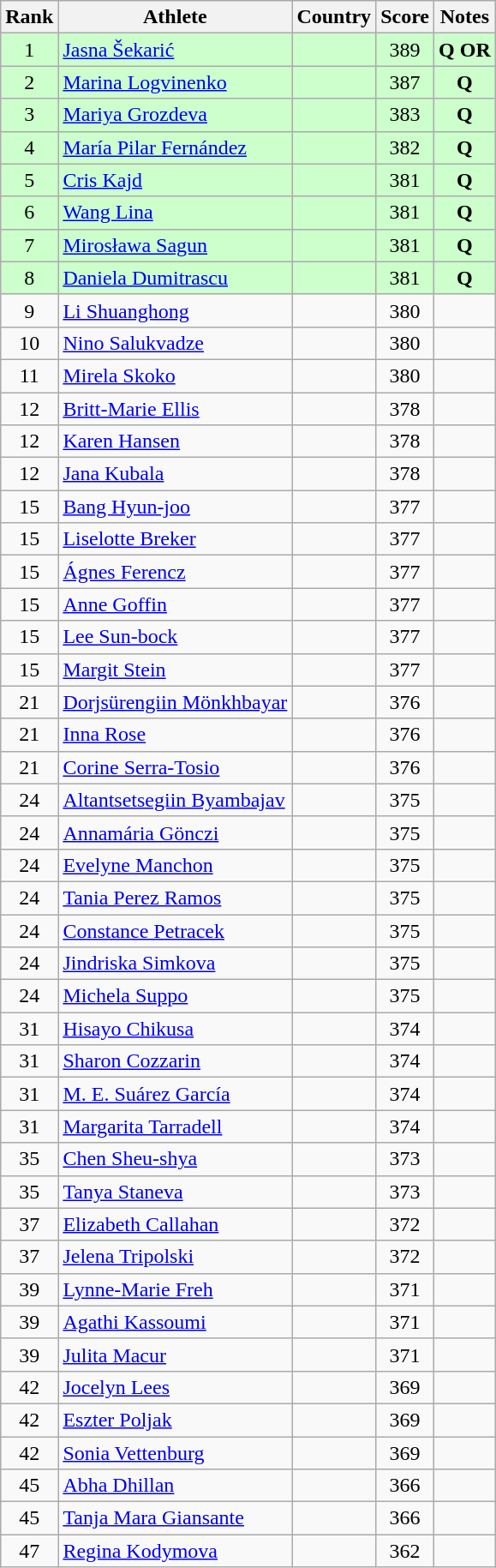<table class="wikitable sortable" style="text-align: center">
<tr>
<th>Rank</th>
<th>Athlete</th>
<th>Country</th>
<th>Score</th>
<th>Notes</th>
</tr>
<tr bgcolor=#ccffcc>
<td>1</td>
<td align=left><a href='#'>Jasna Šekarić</a></td>
<td align=left></td>
<td>389</td>
<td><strong>Q OR</strong></td>
</tr>
<tr bgcolor=#ccffcc>
<td>2</td>
<td align=left><a href='#'>Marina Logvinenko</a></td>
<td align=left></td>
<td>387</td>
<td><strong>Q</strong></td>
</tr>
<tr bgcolor=#ccffcc>
<td>3</td>
<td align=left><a href='#'>Mariya Grozdeva</a></td>
<td align=left></td>
<td>383</td>
<td><strong>Q</strong></td>
</tr>
<tr bgcolor=#ccffcc>
<td>4</td>
<td align=left><a href='#'>María Pilar Fernández</a></td>
<td align=left></td>
<td>382</td>
<td><strong>Q</strong></td>
</tr>
<tr bgcolor=#ccffcc>
<td>5</td>
<td align=left><a href='#'>Cris Kajd</a></td>
<td align=left></td>
<td>381</td>
<td><strong>Q</strong></td>
</tr>
<tr bgcolor=#ccffcc>
<td>6</td>
<td align=left><a href='#'>Wang Lina</a></td>
<td align=left></td>
<td>381</td>
<td><strong>Q</strong></td>
</tr>
<tr bgcolor=#ccffcc>
<td>7</td>
<td align=left><a href='#'>Mirosława Sagun</a></td>
<td align=left></td>
<td>381</td>
<td><strong>Q</strong></td>
</tr>
<tr bgcolor=#ccffcc>
<td>8</td>
<td align=left><a href='#'>Daniela Dumitrascu</a></td>
<td align=left></td>
<td>381</td>
<td><strong>Q</strong></td>
</tr>
<tr>
<td>9</td>
<td align=left><a href='#'>Li Shuanghong</a></td>
<td align=left></td>
<td>380</td>
<td></td>
</tr>
<tr>
<td>10</td>
<td align=left><a href='#'>Nino Salukvadze</a></td>
<td align=left></td>
<td>380</td>
<td></td>
</tr>
<tr>
<td>11</td>
<td align=left><a href='#'>Mirela Skoko</a></td>
<td align=left></td>
<td>380</td>
<td></td>
</tr>
<tr>
<td>12</td>
<td align=left><a href='#'>Britt-Marie Ellis</a></td>
<td align=left></td>
<td>378</td>
<td></td>
</tr>
<tr>
<td>12</td>
<td align=left><a href='#'>Karen Hansen</a></td>
<td align=left></td>
<td>378</td>
<td></td>
</tr>
<tr>
<td>12</td>
<td align=left><a href='#'>Jana Kubala</a></td>
<td align=left></td>
<td>378</td>
<td></td>
</tr>
<tr>
<td>15</td>
<td align=left><a href='#'>Bang Hyun-joo</a></td>
<td align=left></td>
<td>377</td>
<td></td>
</tr>
<tr>
<td>15</td>
<td align=left><a href='#'>Liselotte Breker</a></td>
<td align=left></td>
<td>377</td>
<td></td>
</tr>
<tr>
<td>15</td>
<td align=left><a href='#'>Ágnes Ferencz</a></td>
<td align=left></td>
<td>377</td>
<td></td>
</tr>
<tr>
<td>15</td>
<td align=left><a href='#'>Anne Goffin</a></td>
<td align=left></td>
<td>377</td>
<td></td>
</tr>
<tr>
<td>15</td>
<td align=left><a href='#'>Lee Sun-bock</a></td>
<td align=left></td>
<td>377</td>
<td></td>
</tr>
<tr>
<td>15</td>
<td align=left><a href='#'>Margit Stein</a></td>
<td align=left></td>
<td>377</td>
<td></td>
</tr>
<tr>
<td>21</td>
<td align=left><a href='#'>Dorjsürengiin Mönkhbayar</a></td>
<td align=left></td>
<td>376</td>
<td></td>
</tr>
<tr>
<td>21</td>
<td align=left><a href='#'>Inna Rose</a></td>
<td align=left></td>
<td>376</td>
<td></td>
</tr>
<tr>
<td>21</td>
<td align=left><a href='#'>Corine Serra-Tosio</a></td>
<td align=left></td>
<td>376</td>
<td></td>
</tr>
<tr>
<td>24</td>
<td align=left><a href='#'>Altantsetsegiin Byambajav</a></td>
<td align=left></td>
<td>375</td>
<td></td>
</tr>
<tr>
<td>24</td>
<td align=left><a href='#'>Annamária Gönczi</a></td>
<td align=left></td>
<td>375</td>
<td></td>
</tr>
<tr>
<td>24</td>
<td align=left><a href='#'>Evelyne Manchon</a></td>
<td align=left></td>
<td>375</td>
<td></td>
</tr>
<tr>
<td>24</td>
<td align=left><a href='#'>Tania Perez Ramos</a></td>
<td align=left></td>
<td>375</td>
<td></td>
</tr>
<tr>
<td>24</td>
<td align=left><a href='#'>Constance Petracek</a></td>
<td align=left></td>
<td>375</td>
<td></td>
</tr>
<tr>
<td>24</td>
<td align=left><a href='#'>Jindriska Simkova</a></td>
<td align=left></td>
<td>375</td>
<td></td>
</tr>
<tr>
<td>24</td>
<td align=left><a href='#'>Michela Suppo</a></td>
<td align=left></td>
<td>375</td>
<td></td>
</tr>
<tr>
<td>31</td>
<td align=left><a href='#'>Hisayo Chikusa</a></td>
<td align=left></td>
<td>374</td>
<td></td>
</tr>
<tr>
<td>31</td>
<td align=left><a href='#'>Sharon Cozzarin</a></td>
<td align=left></td>
<td>374</td>
<td></td>
</tr>
<tr>
<td>31</td>
<td align=left><a href='#'>M. E. Suárez García</a></td>
<td align=left></td>
<td>374</td>
<td></td>
</tr>
<tr>
<td>31</td>
<td align=left><a href='#'>Margarita Tarradell</a></td>
<td align=left></td>
<td>374</td>
<td></td>
</tr>
<tr>
<td>35</td>
<td align=left><a href='#'>Chen Sheu-shya</a></td>
<td align=left></td>
<td>373</td>
<td></td>
</tr>
<tr>
<td>35</td>
<td align=left><a href='#'>Tanya Staneva</a></td>
<td align=left></td>
<td>373</td>
<td></td>
</tr>
<tr>
<td>37</td>
<td align=left><a href='#'>Elizabeth Callahan</a></td>
<td align=left></td>
<td>372</td>
<td></td>
</tr>
<tr>
<td>37</td>
<td align=left><a href='#'>Jelena Tripolski</a></td>
<td align=left></td>
<td>372</td>
<td></td>
</tr>
<tr>
<td>39</td>
<td align=left><a href='#'>Lynne-Marie Freh</a></td>
<td align=left></td>
<td>371</td>
<td></td>
</tr>
<tr>
<td>39</td>
<td align=left><a href='#'>Agathi Kassoumi</a></td>
<td align=left></td>
<td>371</td>
<td></td>
</tr>
<tr>
<td>39</td>
<td align=left><a href='#'>Julita Macur</a></td>
<td align=left></td>
<td>371</td>
<td></td>
</tr>
<tr>
<td>42</td>
<td align=left><a href='#'>Jocelyn Lees</a></td>
<td align=left></td>
<td>369</td>
<td></td>
</tr>
<tr>
<td>42</td>
<td align=left><a href='#'>Eszter Poljak</a></td>
<td align=left></td>
<td>369</td>
<td></td>
</tr>
<tr>
<td>42</td>
<td align=left><a href='#'>Sonia Vettenburg</a></td>
<td align=left></td>
<td>369</td>
<td></td>
</tr>
<tr>
<td>45</td>
<td align=left><a href='#'>Abha Dhillan</a></td>
<td align=left></td>
<td>366</td>
<td></td>
</tr>
<tr>
<td>45</td>
<td align=left><a href='#'>Tanja Mara Giansante</a></td>
<td align=left></td>
<td>366</td>
<td></td>
</tr>
<tr>
<td>47</td>
<td align=left><a href='#'>Regina Kodymova</a></td>
<td align=left></td>
<td>362</td>
<td></td>
</tr>
</table>
